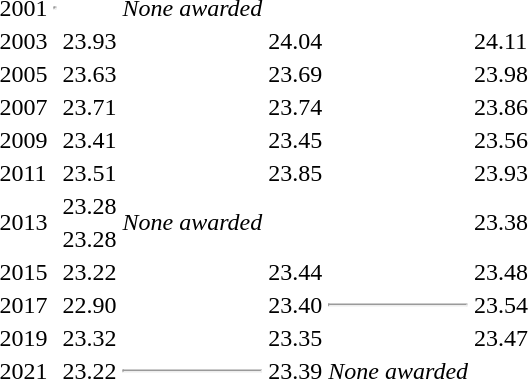<table>
<tr>
<td>2001</td>
<td><hr></td>
<td></td>
<td><em>None awarded</em></td>
<td></td>
<td></td>
<td></td>
</tr>
<tr>
<td>2003</td>
<td></td>
<td>23.93</td>
<td></td>
<td>24.04</td>
<td></td>
<td>24.11</td>
</tr>
<tr>
<td>2005</td>
<td></td>
<td>23.63</td>
<td></td>
<td>23.69</td>
<td></td>
<td>23.98</td>
</tr>
<tr>
<td>2007</td>
<td></td>
<td>23.71</td>
<td></td>
<td>23.74</td>
<td></td>
<td>23.86</td>
</tr>
<tr>
<td>2009</td>
<td></td>
<td>23.41</td>
<td></td>
<td>23.45</td>
<td></td>
<td>23.56</td>
</tr>
<tr>
<td>2011</td>
<td></td>
<td>23.51</td>
<td></td>
<td>23.85</td>
<td></td>
<td>23.93</td>
</tr>
<tr>
<td rowspan="2">2013</td>
<td></td>
<td>23.28</td>
<td rowspan="2"><em>None awarded</em></td>
<td rowspan="2"></td>
<td rowspan="2"></td>
<td rowspan="2">23.38</td>
</tr>
<tr>
<td></td>
<td>23.28</td>
</tr>
<tr>
<td>2015</td>
<td></td>
<td>23.22</td>
<td></td>
<td>23.44</td>
<td></td>
<td>23.48</td>
</tr>
<tr>
<td>2017</td>
<td></td>
<td>22.90</td>
<td></td>
<td>23.40</td>
<td><hr></td>
<td>23.54</td>
</tr>
<tr>
<td>2019</td>
<td></td>
<td>23.32</td>
<td></td>
<td>23.35</td>
<td></td>
<td>23.47</td>
</tr>
<tr>
<td>2021</td>
<td></td>
<td>23.22</td>
<td><hr></td>
<td>23.39</td>
<td><em>None awarded</em></td>
<td></td>
</tr>
</table>
